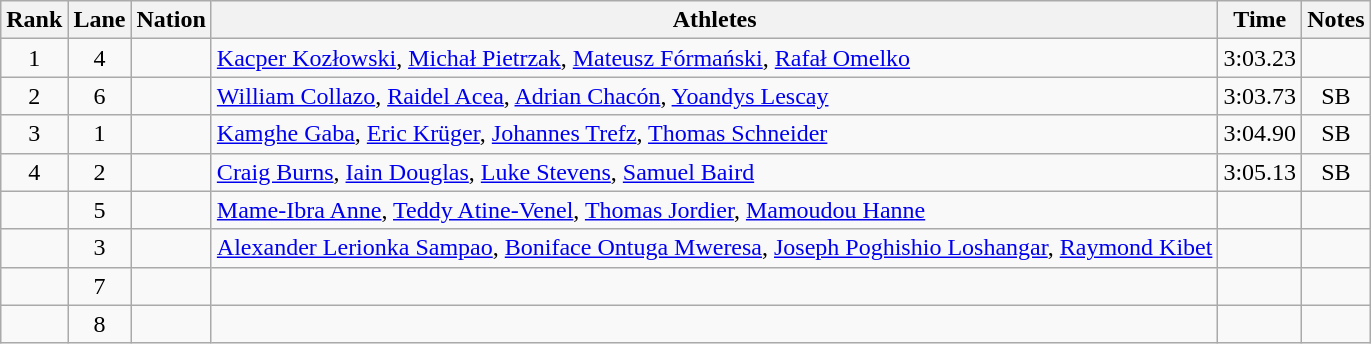<table class="wikitable sortable" style="text-align:center">
<tr>
<th>Rank</th>
<th>Lane</th>
<th>Nation</th>
<th>Athletes</th>
<th>Time</th>
<th>Notes</th>
</tr>
<tr>
<td>1</td>
<td>4</td>
<td align=left></td>
<td align=left><a href='#'>Kacper Kozłowski</a>, <a href='#'>Michał Pietrzak</a>, <a href='#'>Mateusz Fórmański</a>, <a href='#'>Rafał Omelko</a></td>
<td>3:03.23</td>
<td></td>
</tr>
<tr>
<td>2</td>
<td>6</td>
<td align=left></td>
<td align=left><a href='#'>William Collazo</a>, <a href='#'>Raidel Acea</a>, <a href='#'>Adrian Chacón</a>, <a href='#'>Yoandys Lescay</a></td>
<td>3:03.73</td>
<td>SB</td>
</tr>
<tr>
<td>3</td>
<td>1</td>
<td align=left></td>
<td align=left><a href='#'>Kamghe Gaba</a>, <a href='#'>Eric Krüger</a>, <a href='#'>Johannes Trefz</a>, <a href='#'>Thomas Schneider</a></td>
<td>3:04.90</td>
<td>SB</td>
</tr>
<tr>
<td>4</td>
<td>2</td>
<td align=left></td>
<td align=left><a href='#'>Craig Burns</a>, <a href='#'>Iain Douglas</a>, <a href='#'>Luke Stevens</a>, <a href='#'>Samuel Baird</a></td>
<td>3:05.13</td>
<td>SB</td>
</tr>
<tr>
<td></td>
<td>5</td>
<td align=left></td>
<td align=left><a href='#'>Mame-Ibra Anne</a>, <a href='#'>Teddy Atine-Venel</a>, <a href='#'>Thomas Jordier</a>, <a href='#'>Mamoudou Hanne</a></td>
<td></td>
<td></td>
</tr>
<tr>
<td></td>
<td>3</td>
<td align=left></td>
<td align=left><a href='#'>Alexander Lerionka Sampao</a>, <a href='#'>Boniface Ontuga Mweresa</a>, <a href='#'>Joseph Poghishio Loshangar</a>, <a href='#'>Raymond Kibet</a></td>
<td></td>
<td></td>
</tr>
<tr>
<td></td>
<td>7</td>
<td align=left></td>
<td></td>
<td></td>
<td></td>
</tr>
<tr>
<td></td>
<td>8</td>
<td align=left></td>
<td></td>
<td></td>
<td></td>
</tr>
</table>
